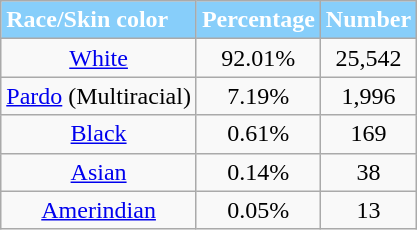<table class="wikitable">
<tr style="background:#87CEFA; color:white">
<td><strong>Race/Skin color </strong></td>
<td><strong>Percentage</strong></td>
<td><strong>Number</strong></td>
</tr>
<tr align="center">
<td><a href='#'>White</a></td>
<td>92.01%</td>
<td>25,542</td>
</tr>
<tr align="center">
<td><a href='#'>Pardo</a> (Multiracial)</td>
<td>7.19%</td>
<td>1,996</td>
</tr>
<tr align="center">
<td><a href='#'>Black</a></td>
<td>0.61%</td>
<td>169</td>
</tr>
<tr align="center">
<td><a href='#'>Asian</a></td>
<td>0.14%</td>
<td>38</td>
</tr>
<tr align="center">
<td><a href='#'>Amerindian</a></td>
<td>0.05%</td>
<td>13</td>
</tr>
</table>
